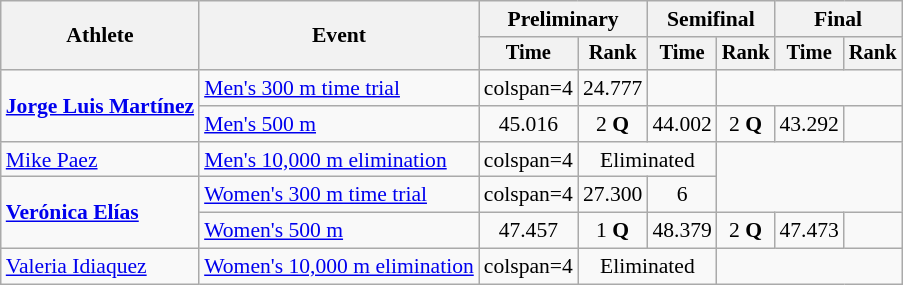<table class=wikitable style=font-size:90%;text-align:center>
<tr>
<th rowspan=2>Athlete</th>
<th rowspan=2>Event</th>
<th colspan=2>Preliminary</th>
<th colspan=2>Semifinal</th>
<th colspan=2>Final</th>
</tr>
<tr style=font-size:95%>
<th>Time</th>
<th>Rank</th>
<th>Time</th>
<th>Rank</th>
<th>Time</th>
<th>Rank</th>
</tr>
<tr>
<td align=left rowspan=2><strong><a href='#'>Jorge Luis Martínez</a></strong></td>
<td align=left><a href='#'>Men's 300 m time trial</a></td>
<td>colspan=4 </td>
<td>24.777</td>
<td></td>
</tr>
<tr>
<td align=left><a href='#'>Men's 500 m</a></td>
<td>45.016</td>
<td>2 <strong>Q</strong></td>
<td>44.002</td>
<td>2 <strong>Q</strong></td>
<td>43.292</td>
<td></td>
</tr>
<tr>
<td align=left><a href='#'>Mike Paez</a></td>
<td align=left><a href='#'>Men's 10,000 m elimination</a></td>
<td>colspan=4 </td>
<td colspan=2>Eliminated</td>
</tr>
<tr>
<td align=left rowspan=2><strong><a href='#'>Verónica Elías</a></strong></td>
<td align=left><a href='#'>Women's 300 m time trial</a></td>
<td>colspan=4 </td>
<td>27.300</td>
<td>6</td>
</tr>
<tr>
<td align=left><a href='#'>Women's 500 m</a></td>
<td>47.457</td>
<td>1 <strong>Q</strong></td>
<td>48.379</td>
<td>2 <strong>Q</strong></td>
<td>47.473</td>
<td></td>
</tr>
<tr>
<td align=left><a href='#'>Valeria Idiaquez</a></td>
<td align=left><a href='#'>Women's 10,000 m elimination</a></td>
<td>colspan=4 </td>
<td colspan=2>Eliminated</td>
</tr>
</table>
